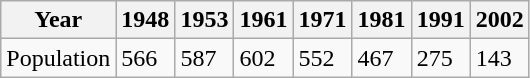<table class="wikitable">
<tr>
<th>Year</th>
<th>1948</th>
<th>1953</th>
<th>1961</th>
<th>1971</th>
<th>1981</th>
<th>1991</th>
<th>2002</th>
</tr>
<tr>
<td>Population</td>
<td>566</td>
<td>587</td>
<td>602</td>
<td>552</td>
<td>467</td>
<td>275</td>
<td>143</td>
</tr>
</table>
